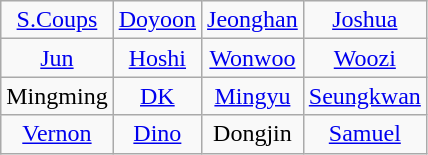<table class="wikitable">
<tr style="background:#F9F9F9; text-align:center;">
<td><a href='#'>S.Coups</a></td>
<td><a href='#'>Doyoon</a></td>
<td><a href='#'>Jeonghan</a></td>
<td><a href='#'>Joshua</a></td>
</tr>
<tr style="background:#F9F9F9; text-align:center;">
<td><a href='#'>Jun</a></td>
<td><a href='#'>Hoshi</a></td>
<td><a href='#'>Wonwoo</a></td>
<td><a href='#'>Woozi</a></td>
</tr>
<tr style="background:#F9F9F9; text-align:center;">
<td>Mingming</td>
<td><a href='#'>DK</a></td>
<td><a href='#'>Mingyu</a></td>
<td><a href='#'>Seungkwan</a></td>
</tr>
<tr style="background:#F9F9F9; text-align:center;">
<td><a href='#'>Vernon</a></td>
<td><a href='#'>Dino</a></td>
<td>Dongjin</td>
<td><a href='#'>Samuel</a></td>
</tr>
</table>
